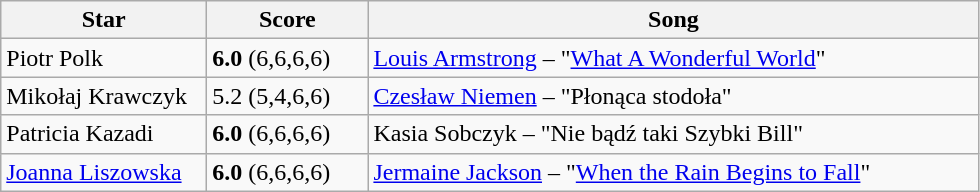<table class="wikitable">
<tr>
<th style="width:130px;">Star</th>
<th style="width:100px;">Score</th>
<th style="width:400px;">Song</th>
</tr>
<tr>
<td>Piotr Polk</td>
<td><strong>6.0</strong> (6,6,6,6)</td>
<td><a href='#'>Louis Armstrong</a> – "<a href='#'>What A Wonderful World</a>"</td>
</tr>
<tr>
<td>Mikołaj Krawczyk</td>
<td>5.2 (5,4,6,6)</td>
<td><a href='#'>Czesław Niemen</a> – "Płonąca stodoła"</td>
</tr>
<tr>
<td>Patricia Kazadi</td>
<td><strong>6.0</strong> (6,6,6,6)</td>
<td>Kasia Sobczyk – "Nie bądź taki Szybki Bill"</td>
</tr>
<tr>
<td><a href='#'>Joanna Liszowska</a></td>
<td><strong>6.0</strong> (6,6,6,6)</td>
<td><a href='#'>Jermaine Jackson</a> – "<a href='#'>When the Rain Begins to Fall</a>"</td>
</tr>
</table>
